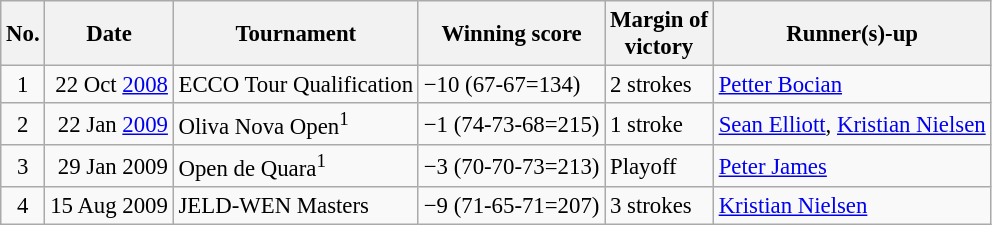<table class="wikitable" style="font-size:95%;">
<tr>
<th>No.</th>
<th>Date</th>
<th>Tournament</th>
<th>Winning score</th>
<th>Margin of<br>victory</th>
<th>Runner(s)-up</th>
</tr>
<tr>
<td align=center>1</td>
<td align=right>22 Oct <a href='#'>2008</a></td>
<td>ECCO Tour Qualification</td>
<td>−10 (67-67=134)</td>
<td>2 strokes</td>
<td> <a href='#'>Petter Bocian</a></td>
</tr>
<tr>
<td align=center>2</td>
<td align=right>22 Jan <a href='#'>2009</a></td>
<td>Oliva Nova Open<sup>1</sup></td>
<td>−1 (74-73-68=215)</td>
<td>1 stroke</td>
<td> <a href='#'>Sean Elliott</a>,  <a href='#'>Kristian Nielsen</a></td>
</tr>
<tr>
<td align=center>3</td>
<td align=right>29 Jan 2009</td>
<td>Open de Quara<sup>1</sup></td>
<td>−3 (70-70-73=213)</td>
<td>Playoff</td>
<td> <a href='#'>Peter James</a></td>
</tr>
<tr>
<td align=center>4</td>
<td align=right>15 Aug 2009</td>
<td>JELD-WEN Masters</td>
<td>−9 (71-65-71=207)</td>
<td>3 strokes</td>
<td> <a href='#'>Kristian Nielsen</a></td>
</tr>
</table>
